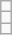<table class="wikitable">
<tr>
<td></td>
</tr>
<tr>
<td></td>
</tr>
<tr>
<td></td>
</tr>
</table>
